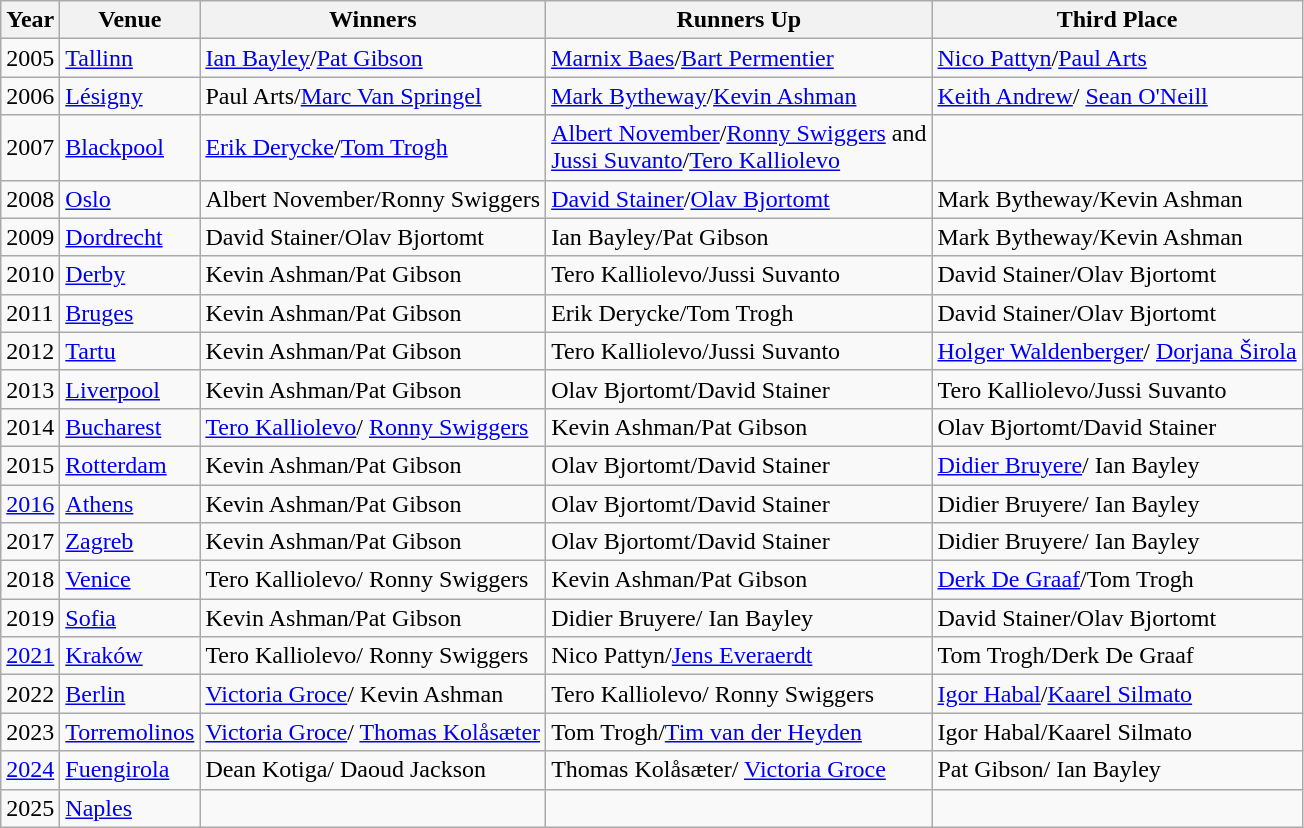<table class="wikitable" border="1">
<tr>
<th>Year</th>
<th>Venue</th>
<th>Winners</th>
<th>Runners Up</th>
<th>Third Place</th>
</tr>
<tr>
<td>2005</td>
<td> <a href='#'>Tallinn</a></td>
<td> <a href='#'>Ian Bayley</a>/<a href='#'>Pat Gibson</a></td>
<td> <a href='#'>Marnix Baes</a>/<a href='#'>Bart Permentier</a></td>
<td> <a href='#'>Nico Pattyn</a>/<a href='#'>Paul Arts</a></td>
</tr>
<tr>
<td>2006</td>
<td> <a href='#'>Lésigny</a></td>
<td> Paul Arts/<a href='#'>Marc Van Springel</a></td>
<td> <a href='#'>Mark Bytheway</a>/<a href='#'>Kevin Ashman</a></td>
<td> <a href='#'>Keith Andrew</a>/ <a href='#'>Sean O'Neill</a></td>
</tr>
<tr>
<td>2007</td>
<td> <a href='#'>Blackpool</a></td>
<td> <a href='#'>Erik Derycke</a>/<a href='#'>Tom Trogh</a></td>
<td> <a href='#'>Albert November</a>/<a href='#'>Ronny Swiggers</a> and<br> <a href='#'>Jussi Suvanto</a>/<a href='#'>Tero Kalliolevo</a></td>
<td></td>
</tr>
<tr>
<td>2008</td>
<td> <a href='#'>Oslo</a></td>
<td> Albert November/Ronny Swiggers</td>
<td> <a href='#'>David Stainer</a>/<a href='#'>Olav Bjortomt</a></td>
<td> Mark Bytheway/Kevin Ashman</td>
</tr>
<tr>
<td>2009</td>
<td> <a href='#'>Dordrecht</a></td>
<td> David Stainer/Olav Bjortomt</td>
<td> Ian Bayley/Pat Gibson</td>
<td> Mark Bytheway/Kevin Ashman</td>
</tr>
<tr>
<td>2010</td>
<td> <a href='#'>Derby</a></td>
<td> Kevin Ashman/Pat Gibson</td>
<td> Tero Kalliolevo/Jussi Suvanto</td>
<td> David Stainer/Olav Bjortomt</td>
</tr>
<tr>
<td>2011</td>
<td> <a href='#'>Bruges</a></td>
<td> Kevin Ashman/Pat Gibson</td>
<td> Erik Derycke/Tom Trogh</td>
<td> David Stainer/Olav Bjortomt</td>
</tr>
<tr>
<td>2012</td>
<td> <a href='#'>Tartu</a></td>
<td> Kevin Ashman/Pat Gibson</td>
<td> Tero Kalliolevo/Jussi Suvanto</td>
<td> <a href='#'>Holger Waldenberger</a>/ <a href='#'>Dorjana Širola</a></td>
</tr>
<tr>
<td>2013</td>
<td> <a href='#'>Liverpool</a></td>
<td> Kevin Ashman/Pat Gibson</td>
<td> Olav Bjortomt/David Stainer</td>
<td> Tero Kalliolevo/Jussi Suvanto</td>
</tr>
<tr>
<td>2014</td>
<td> <a href='#'>Bucharest</a></td>
<td> <a href='#'>Tero Kalliolevo</a>/ <a href='#'>Ronny Swiggers</a></td>
<td> Kevin Ashman/Pat Gibson</td>
<td> Olav Bjortomt/David Stainer</td>
</tr>
<tr>
<td>2015</td>
<td> <a href='#'>Rotterdam</a></td>
<td> Kevin Ashman/Pat Gibson</td>
<td> Olav Bjortomt/David Stainer</td>
<td> <a href='#'>Didier Bruyere</a>/ Ian Bayley</td>
</tr>
<tr>
<td><a href='#'>2016</a></td>
<td> <a href='#'>Athens</a></td>
<td> Kevin Ashman/Pat Gibson</td>
<td> Olav Bjortomt/David Stainer</td>
<td> Didier Bruyere/ Ian Bayley </td>
</tr>
<tr>
<td>2017</td>
<td> <a href='#'>Zagreb</a></td>
<td> Kevin Ashman/Pat Gibson</td>
<td> Olav Bjortomt/David Stainer </td>
<td> Didier Bruyere/ Ian Bayley</td>
</tr>
<tr>
<td>2018</td>
<td> <a href='#'>Venice</a></td>
<td> Tero Kalliolevo/ Ronny Swiggers</td>
<td> Kevin Ashman/Pat Gibson</td>
<td> <a href='#'>Derk De Graaf</a>/Tom Trogh</td>
</tr>
<tr>
<td>2019</td>
<td> <a href='#'>Sofia</a></td>
<td> Kevin Ashman/Pat Gibson</td>
<td> Didier Bruyere/ Ian Bayley</td>
<td> David Stainer/Olav Bjortomt</td>
</tr>
<tr>
<td><a href='#'>2021</a></td>
<td> <a href='#'>Kraków</a></td>
<td> Tero Kalliolevo/ Ronny Swiggers</td>
<td> Nico Pattyn/<a href='#'>Jens Everaerdt</a></td>
<td> Tom Trogh/Derk De Graaf</td>
</tr>
<tr>
<td>2022</td>
<td> <a href='#'>Berlin</a></td>
<td> <a href='#'>Victoria Groce</a>/ Kevin Ashman</td>
<td> Tero Kalliolevo/ Ronny Swiggers</td>
<td> <a href='#'>Igor Habal</a>/<a href='#'>Kaarel Silmato</a></td>
</tr>
<tr>
<td>2023</td>
<td> <a href='#'>Torremolinos</a></td>
<td> <a href='#'>Victoria Groce</a>/ <a href='#'>Thomas Kolåsæter</a></td>
<td> Tom Trogh/<a href='#'>Tim van der Heyden</a></td>
<td> Igor Habal/Kaarel Silmato</td>
</tr>
<tr>
<td><a href='#'>2024</a></td>
<td> <a href='#'>Fuengirola</a></td>
<td> Dean Kotiga/ Daoud Jackson</td>
<td> Thomas Kolåsæter/ <a href='#'>Victoria Groce</a></td>
<td> Pat Gibson/  Ian Bayley</td>
</tr>
<tr>
<td>2025</td>
<td> <a href='#'>Naples</a></td>
<td></td>
<td></td>
<td></td>
</tr>
</table>
